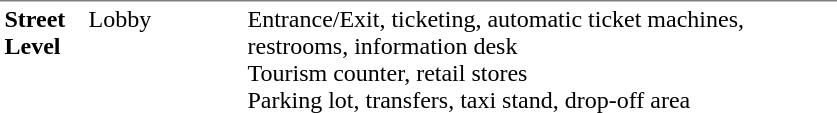<table border=0 cellspacing=0 cellpadding=3>
<tr>
<td style="border-top:solid 1px gray;" width=50 valign=top><strong>Street Level</strong></td>
<td style="border-top:solid 1px gray;" width=100 valign=top>Lobby</td>
<td style="border-top:solid 1px gray;" width=390 valign=top>Entrance/Exit, ticketing, automatic ticket machines, restrooms, information desk<br>Tourism counter, retail stores<br>Parking lot, transfers, taxi stand, drop-off area</td>
</tr>
</table>
